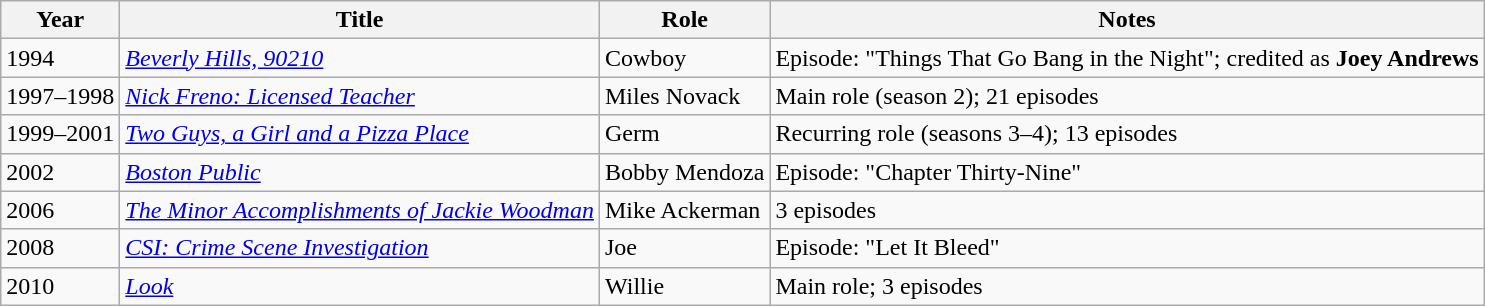<table class="wikitable sortable">
<tr>
<th>Year</th>
<th>Title</th>
<th>Role</th>
<th>Notes</th>
</tr>
<tr>
<td>1994</td>
<td><em><a href='#'>Beverly Hills, 90210</a></em></td>
<td>Cowboy</td>
<td>Episode: "Things That Go Bang in the Night"; credited as <strong>Joey Andrews</strong></td>
</tr>
<tr>
<td>1997–1998</td>
<td><em><a href='#'>Nick Freno: Licensed Teacher</a></em></td>
<td>Miles Novack</td>
<td>Main role (season 2); 21 episodes</td>
</tr>
<tr>
<td>1999–2001</td>
<td><em><a href='#'>Two Guys, a Girl and a Pizza Place</a></em></td>
<td>Germ</td>
<td>Recurring role (seasons 3–4); 13 episodes</td>
</tr>
<tr>
<td>2002</td>
<td><em><a href='#'>Boston Public</a></em></td>
<td>Bobby Mendoza</td>
<td>Episode: "Chapter Thirty-Nine"</td>
</tr>
<tr>
<td>2006</td>
<td><em><a href='#'>The Minor Accomplishments of Jackie Woodman</a></em></td>
<td>Mike Ackerman</td>
<td>3 episodes</td>
</tr>
<tr>
<td>2008</td>
<td><em><a href='#'>CSI: Crime Scene Investigation</a></em></td>
<td>Joe</td>
<td>Episode: "Let It Bleed"</td>
</tr>
<tr>
<td>2010</td>
<td><em><a href='#'>Look</a></em></td>
<td>Willie</td>
<td>Main role; 3 episodes</td>
</tr>
</table>
